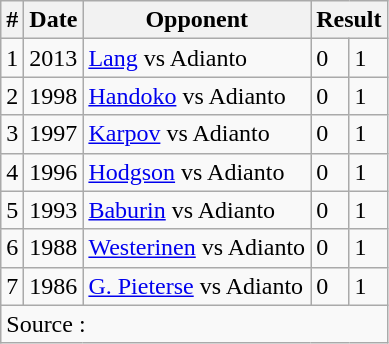<table class="wikitable sortable">
<tr>
<th>#</th>
<th>Date</th>
<th>Opponent</th>
<th colspan="2">Result</th>
</tr>
<tr>
<td>1</td>
<td>2013</td>
<td><a href='#'>Lang</a> vs Adianto</td>
<td>0</td>
<td>1</td>
</tr>
<tr>
<td>2</td>
<td>1998</td>
<td><a href='#'>Handoko</a> vs Adianto</td>
<td>0</td>
<td>1</td>
</tr>
<tr>
<td>3</td>
<td>1997</td>
<td><a href='#'>Karpov</a> vs Adianto</td>
<td>0</td>
<td>1</td>
</tr>
<tr>
<td>4</td>
<td>1996</td>
<td><a href='#'>Hodgson</a> vs Adianto</td>
<td>0</td>
<td>1</td>
</tr>
<tr>
<td>5</td>
<td>1993</td>
<td><a href='#'>Baburin</a> vs Adianto</td>
<td>0</td>
<td>1</td>
</tr>
<tr>
<td>6</td>
<td>1988</td>
<td><a href='#'>Westerinen</a> vs Adianto</td>
<td>0</td>
<td>1</td>
</tr>
<tr>
<td>7</td>
<td>1986</td>
<td><a href='#'>G. Pieterse</a> vs Adianto</td>
<td>0</td>
<td>1</td>
</tr>
<tr>
<td colspan="5">Source :</td>
</tr>
</table>
